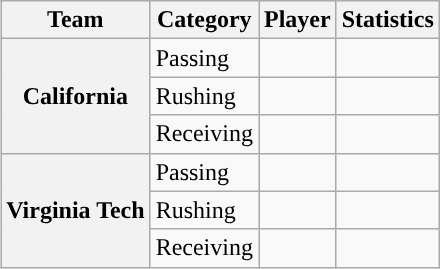<table class="wikitable" style="float:right">
<tr>
<th>Team</th>
<th>Category</th>
<th>Player</th>
<th>Statistics</th>
</tr>
<tr>
<th rowspan=3>California</th>
<td>Passing</td>
<td></td>
<td></td>
</tr>
<tr>
<td>Rushing</td>
<td></td>
<td></td>
</tr>
<tr>
<td>Receiving</td>
<td></td>
<td></td>
</tr>
<tr>
<th rowspan=3>Virginia Tech</th>
<td>Passing</td>
<td></td>
<td></td>
</tr>
<tr>
<td>Rushing</td>
<td></td>
<td></td>
</tr>
<tr>
<td>Receiving</td>
<td></td>
<td></td>
</tr>
</table>
